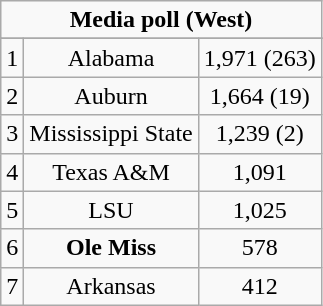<table class="wikitable">
<tr align="center">
<td align="center" Colspan="3"><strong>Media poll (West)</strong></td>
</tr>
<tr align="center">
</tr>
<tr align="center">
<td>1</td>
<td>Alabama</td>
<td>1,971 (263)</td>
</tr>
<tr align="center">
<td>2</td>
<td>Auburn</td>
<td>1,664 (19)</td>
</tr>
<tr align="center">
<td>3</td>
<td>Mississippi State</td>
<td>1,239 (2)</td>
</tr>
<tr align="center">
<td>4</td>
<td>Texas A&M</td>
<td>1,091</td>
</tr>
<tr align="center">
<td>5</td>
<td>LSU</td>
<td>1,025</td>
</tr>
<tr align="center">
<td>6</td>
<td><strong>Ole Miss</strong></td>
<td>578</td>
</tr>
<tr align="center">
<td>7</td>
<td>Arkansas</td>
<td>412</td>
</tr>
</table>
